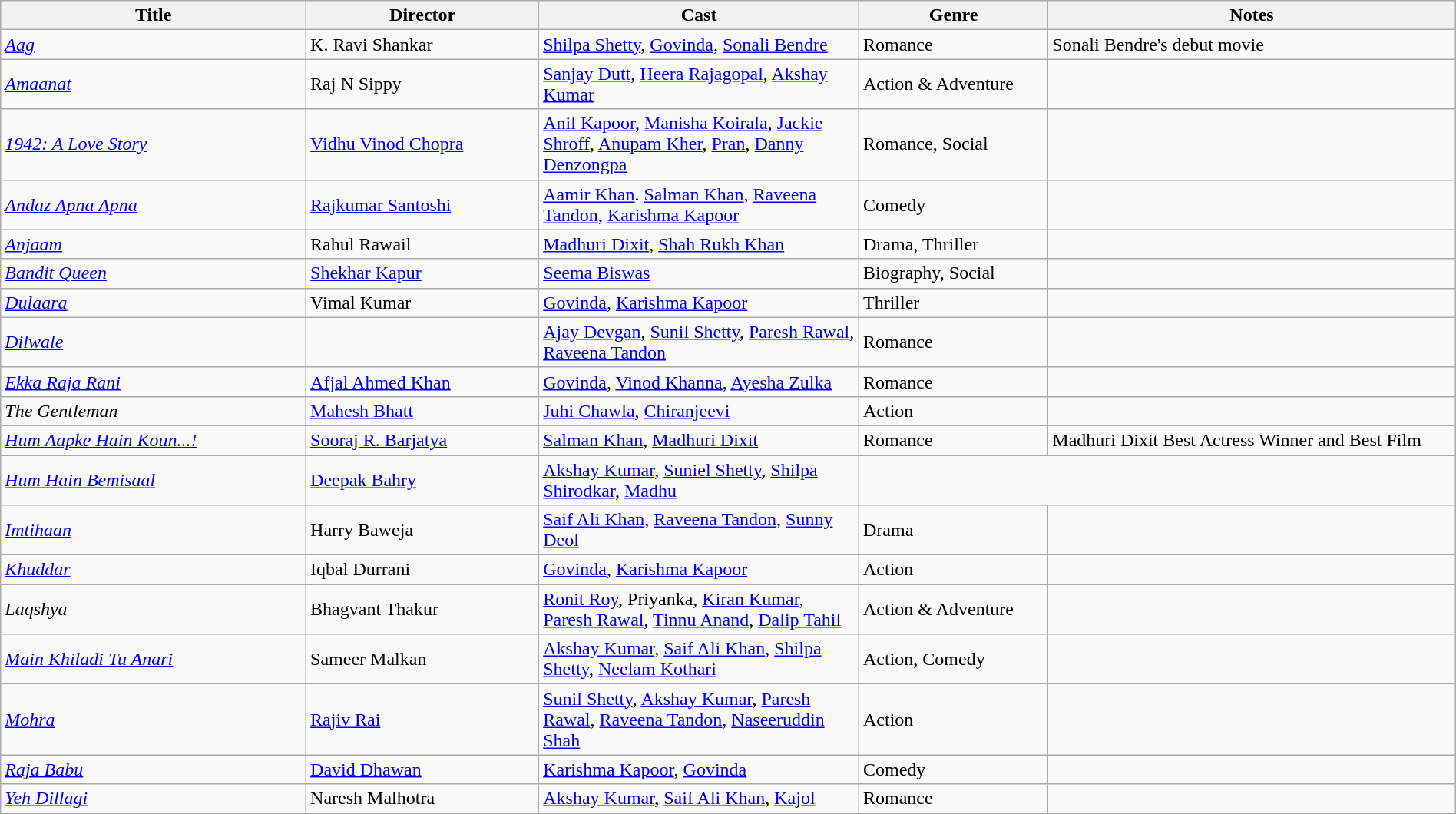<table class="wikitable sortable" width= "100%" border="0">
<tr Aayo pyar karen>
<th width=21%>Title</th>
<th width=16%>Director</th>
<th width=22%>Cast</th>
<th width=13%>Genre</th>
<th width=28%>Notes</th>
</tr>
<tr>
<td><em><a href='#'>Aag</a></em></td>
<td>K. Ravi Shankar</td>
<td><a href='#'>Shilpa Shetty</a>, <a href='#'>Govinda</a>, <a href='#'>Sonali Bendre</a></td>
<td>Romance</td>
<td>Sonali Bendre's debut movie</td>
</tr>
<tr>
<td><em><a href='#'>Amaanat</a></em></td>
<td>Raj N Sippy</td>
<td><a href='#'>Sanjay Dutt</a>, <a href='#'>Heera Rajagopal</a>, <a href='#'>Akshay Kumar</a></td>
<td>Action & Adventure</td>
<td></td>
</tr>
<tr>
<td><em><a href='#'>1942: A Love Story</a></em></td>
<td><a href='#'>Vidhu Vinod Chopra</a></td>
<td><a href='#'>Anil Kapoor</a>, <a href='#'>Manisha Koirala</a>, <a href='#'>Jackie Shroff</a>, <a href='#'>Anupam Kher</a>, <a href='#'>Pran</a>, <a href='#'>Danny Denzongpa</a></td>
<td>Romance, Social</td>
<td></td>
</tr>
<tr>
<td><em><a href='#'>Andaz Apna Apna</a></em></td>
<td><a href='#'>Rajkumar Santoshi</a></td>
<td><a href='#'>Aamir Khan</a>. <a href='#'>Salman Khan</a>, <a href='#'>Raveena Tandon</a>, <a href='#'>Karishma Kapoor</a></td>
<td>Comedy</td>
<td></td>
</tr>
<tr>
<td><em><a href='#'>Anjaam</a></em></td>
<td>Rahul Rawail</td>
<td><a href='#'>Madhuri Dixit</a>, <a href='#'>Shah Rukh Khan</a></td>
<td>Drama, Thriller</td>
<td></td>
</tr>
<tr>
<td><em><a href='#'>Bandit Queen</a></em></td>
<td><a href='#'>Shekhar Kapur</a></td>
<td><a href='#'>Seema Biswas</a></td>
<td>Biography, Social</td>
<td></td>
</tr>
<tr>
<td><em><a href='#'>Dulaara</a></em></td>
<td>Vimal Kumar</td>
<td><a href='#'>Govinda</a>, <a href='#'>Karishma Kapoor</a></td>
<td>Thriller</td>
<td></td>
</tr>
<tr>
<td><em><a href='#'>Dilwale</a></em></td>
<td></td>
<td><a href='#'>Ajay Devgan</a>, <a href='#'>Sunil Shetty</a>, <a href='#'>Paresh Rawal</a>, <a href='#'>Raveena Tandon</a></td>
<td>Romance</td>
</tr>
<tr>
<td><em><a href='#'>Ekka Raja Rani</a></em></td>
<td><a href='#'>Afjal Ahmed Khan</a></td>
<td><a href='#'>Govinda</a>, <a href='#'>Vinod Khanna</a>, <a href='#'>Ayesha Zulka</a></td>
<td>Romance</td>
<td></td>
</tr>
<tr>
<td><em>The Gentleman</em></td>
<td><a href='#'>Mahesh Bhatt</a></td>
<td><a href='#'>Juhi Chawla</a>, <a href='#'>Chiranjeevi</a></td>
<td>Action</td>
<td></td>
</tr>
<tr>
<td><em><a href='#'>Hum Aapke Hain Koun...!</a></em></td>
<td><a href='#'>Sooraj R. Barjatya</a></td>
<td><a href='#'>Salman Khan</a>, <a href='#'>Madhuri Dixit</a></td>
<td>Romance</td>
<td>Madhuri Dixit Best Actress Winner and Best Film</td>
</tr>
<tr>
<td><em><a href='#'>Hum Hain Bemisaal</a></em></td>
<td><a href='#'>Deepak Bahry</a></td>
<td><a href='#'>Akshay Kumar</a>, <a href='#'>Suniel Shetty</a>, <a href='#'>Shilpa Shirodkar</a>, <a href='#'>Madhu</a></td>
</tr>
<tr>
<td><em><a href='#'>Imtihaan</a></em></td>
<td>Harry Baweja</td>
<td><a href='#'>Saif Ali Khan</a>, <a href='#'>Raveena Tandon</a>, <a href='#'>Sunny Deol</a></td>
<td>Drama</td>
<td></td>
</tr>
<tr>
<td><em><a href='#'>Khuddar</a></em></td>
<td>Iqbal Durrani</td>
<td><a href='#'>Govinda</a>, <a href='#'>Karishma Kapoor</a></td>
<td>Action</td>
<td></td>
</tr>
<tr>
<td><em>Laqshya</em></td>
<td>Bhagvant Thakur</td>
<td><a href='#'>Ronit Roy</a>, Priyanka, <a href='#'>Kiran Kumar</a>, <a href='#'>Paresh Rawal</a>, <a href='#'>Tinnu Anand</a>, <a href='#'>Dalip Tahil</a></td>
<td>Action & Adventure</td>
<td></td>
</tr>
<tr>
<td><em><a href='#'>Main Khiladi Tu Anari</a></em></td>
<td>Sameer Malkan</td>
<td><a href='#'>Akshay Kumar</a>, <a href='#'>Saif Ali Khan</a>, <a href='#'>Shilpa Shetty</a>, <a href='#'>Neelam Kothari</a></td>
<td>Action, Comedy</td>
<td></td>
</tr>
<tr>
<td><em><a href='#'>Mohra</a></em></td>
<td><a href='#'>Rajiv Rai</a></td>
<td><a href='#'>Sunil Shetty</a>, <a href='#'>Akshay Kumar</a>, <a href='#'>Paresh Rawal</a>, <a href='#'>Raveena Tandon</a>, <a href='#'>Naseeruddin Shah</a></td>
<td>Action</td>
<td></td>
</tr>
<tr>
<td><em><a href='#'>Raja Babu</a></em></td>
<td><a href='#'>David Dhawan</a></td>
<td><a href='#'>Karishma Kapoor</a>, <a href='#'>Govinda</a></td>
<td>Comedy</td>
<td></td>
</tr>
<tr>
<td><em><a href='#'>Yeh Dillagi</a></em></td>
<td>Naresh Malhotra</td>
<td><a href='#'>Akshay Kumar</a>, <a href='#'>Saif Ali Khan</a>, <a href='#'>Kajol</a></td>
<td>Romance</td>
<td></td>
</tr>
<tr>
</tr>
</table>
